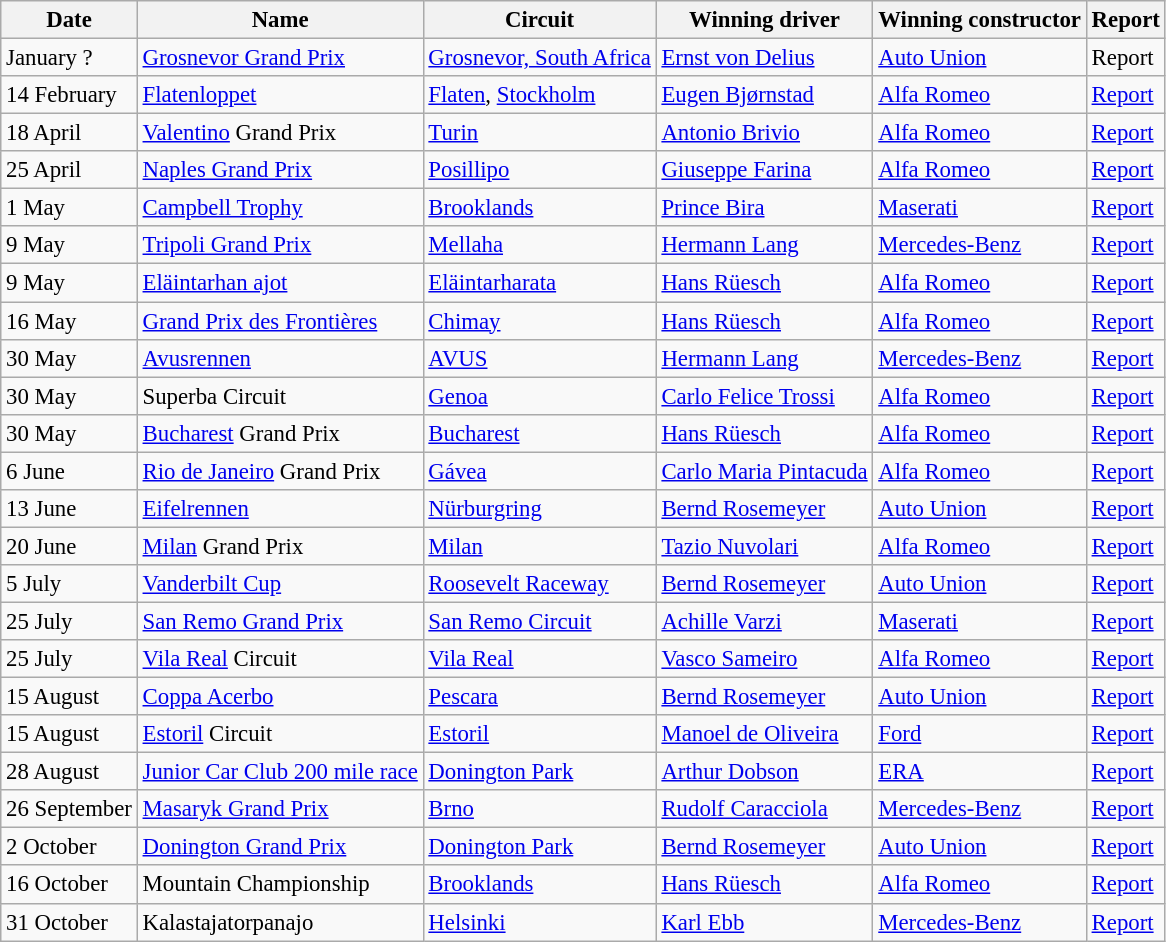<table class="wikitable" style="font-size:95%">
<tr>
<th>Date</th>
<th>Name</th>
<th>Circuit</th>
<th>Winning driver</th>
<th>Winning constructor</th>
<th>Report</th>
</tr>
<tr>
<td>January ?</td>
<td> <a href='#'>Grosnevor Grand Prix</a></td>
<td><a href='#'>Grosnevor, South Africa</a></td>
<td> <a href='#'>Ernst von Delius</a></td>
<td><a href='#'>Auto Union</a></td>
<td 1937 Grosnevor Grand Prix>Report</td>
</tr>
<tr>
<td>14 February</td>
<td> <a href='#'>Flatenloppet</a></td>
<td><a href='#'>Flaten</a>, <a href='#'>Stockholm</a></td>
<td> <a href='#'>Eugen Bjørnstad</a></td>
<td><a href='#'>Alfa Romeo</a></td>
<td><a href='#'>Report</a></td>
</tr>
<tr>
<td>18 April</td>
<td> <a href='#'>Valentino</a> Grand Prix</td>
<td><a href='#'>Turin</a></td>
<td> <a href='#'>Antonio Brivio</a></td>
<td><a href='#'>Alfa Romeo</a></td>
<td><a href='#'>Report</a></td>
</tr>
<tr>
<td>25 April</td>
<td> <a href='#'>Naples Grand Prix</a></td>
<td><a href='#'>Posillipo</a></td>
<td> <a href='#'>Giuseppe Farina</a></td>
<td><a href='#'>Alfa Romeo</a></td>
<td><a href='#'>Report</a></td>
</tr>
<tr>
<td>1 May</td>
<td> <a href='#'>Campbell Trophy</a></td>
<td><a href='#'>Brooklands</a></td>
<td> <a href='#'>Prince Bira</a></td>
<td><a href='#'>Maserati</a></td>
<td><a href='#'>Report</a></td>
</tr>
<tr>
<td>9 May</td>
<td> <a href='#'>Tripoli Grand Prix</a></td>
<td><a href='#'>Mellaha</a></td>
<td> <a href='#'>Hermann Lang</a></td>
<td><a href='#'>Mercedes-Benz</a></td>
<td><a href='#'>Report</a></td>
</tr>
<tr>
<td>9 May</td>
<td> <a href='#'>Eläintarhan ajot</a></td>
<td><a href='#'>Eläintarharata</a></td>
<td> <a href='#'>Hans Rüesch</a></td>
<td><a href='#'>Alfa Romeo</a></td>
<td><a href='#'>Report</a></td>
</tr>
<tr>
<td>16 May</td>
<td> <a href='#'>Grand Prix des Frontières</a></td>
<td><a href='#'>Chimay</a></td>
<td> <a href='#'>Hans Rüesch</a></td>
<td><a href='#'>Alfa Romeo</a></td>
<td><a href='#'>Report</a></td>
</tr>
<tr>
<td>30 May</td>
<td> <a href='#'>Avusrennen</a></td>
<td><a href='#'>AVUS</a></td>
<td> <a href='#'>Hermann Lang</a></td>
<td><a href='#'>Mercedes-Benz</a></td>
<td><a href='#'>Report</a></td>
</tr>
<tr>
<td>30 May</td>
<td> Superba Circuit</td>
<td><a href='#'>Genoa</a></td>
<td> <a href='#'>Carlo Felice Trossi</a></td>
<td><a href='#'>Alfa Romeo</a></td>
<td><a href='#'>Report</a></td>
</tr>
<tr>
<td>30 May</td>
<td> <a href='#'>Bucharest</a> Grand Prix</td>
<td><a href='#'>Bucharest</a></td>
<td> <a href='#'>Hans Rüesch</a></td>
<td><a href='#'>Alfa Romeo</a></td>
<td><a href='#'>Report</a></td>
</tr>
<tr>
<td>6 June</td>
<td> <a href='#'>Rio de Janeiro</a> Grand Prix</td>
<td><a href='#'>Gávea</a></td>
<td> <a href='#'>Carlo Maria Pintacuda</a></td>
<td><a href='#'>Alfa Romeo</a></td>
<td><a href='#'>Report</a></td>
</tr>
<tr>
<td>13 June</td>
<td> <a href='#'>Eifelrennen</a></td>
<td><a href='#'>Nürburgring</a></td>
<td> <a href='#'>Bernd Rosemeyer</a></td>
<td><a href='#'>Auto Union</a></td>
<td><a href='#'>Report</a></td>
</tr>
<tr>
<td>20 June</td>
<td> <a href='#'>Milan</a> Grand Prix</td>
<td><a href='#'>Milan</a></td>
<td> <a href='#'>Tazio Nuvolari</a></td>
<td><a href='#'>Alfa Romeo</a></td>
<td><a href='#'>Report</a></td>
</tr>
<tr>
<td>5 July</td>
<td> <a href='#'>Vanderbilt Cup</a></td>
<td><a href='#'>Roosevelt Raceway</a></td>
<td> <a href='#'>Bernd Rosemeyer</a></td>
<td><a href='#'>Auto Union</a></td>
<td><a href='#'>Report</a></td>
</tr>
<tr>
<td>25 July</td>
<td> <a href='#'>San Remo Grand Prix</a></td>
<td><a href='#'>San Remo Circuit</a></td>
<td> <a href='#'>Achille Varzi</a></td>
<td><a href='#'>Maserati</a></td>
<td><a href='#'>Report</a></td>
</tr>
<tr>
<td>25 July</td>
<td> <a href='#'>Vila Real</a> Circuit</td>
<td><a href='#'>Vila Real</a></td>
<td> <a href='#'>Vasco Sameiro</a></td>
<td><a href='#'>Alfa Romeo</a></td>
<td><a href='#'>Report</a></td>
</tr>
<tr>
<td>15 August</td>
<td> <a href='#'>Coppa Acerbo</a></td>
<td><a href='#'>Pescara</a></td>
<td> <a href='#'>Bernd Rosemeyer</a></td>
<td><a href='#'>Auto Union</a></td>
<td><a href='#'>Report</a></td>
</tr>
<tr>
<td>15 August</td>
<td> <a href='#'>Estoril</a> Circuit</td>
<td><a href='#'>Estoril</a></td>
<td> <a href='#'>Manoel de Oliveira</a></td>
<td><a href='#'>Ford</a></td>
<td><a href='#'>Report</a></td>
</tr>
<tr>
<td>28 August</td>
<td> <a href='#'>Junior Car Club 200&nbsp;mile race</a></td>
<td><a href='#'>Donington Park</a></td>
<td> <a href='#'>Arthur Dobson</a></td>
<td><a href='#'>ERA</a></td>
<td><a href='#'>Report</a></td>
</tr>
<tr>
<td>26 September</td>
<td> <a href='#'>Masaryk Grand Prix</a></td>
<td><a href='#'>Brno</a></td>
<td> <a href='#'>Rudolf Caracciola</a></td>
<td><a href='#'>Mercedes-Benz</a></td>
<td><a href='#'>Report</a></td>
</tr>
<tr>
<td>2 October</td>
<td> <a href='#'>Donington Grand Prix</a></td>
<td><a href='#'>Donington Park</a></td>
<td> <a href='#'>Bernd Rosemeyer</a></td>
<td><a href='#'>Auto Union</a></td>
<td><a href='#'>Report</a></td>
</tr>
<tr>
<td>16 October</td>
<td> Mountain Championship</td>
<td><a href='#'>Brooklands</a></td>
<td> <a href='#'>Hans Rüesch</a></td>
<td><a href='#'>Alfa Romeo</a></td>
<td><a href='#'>Report</a></td>
</tr>
<tr>
<td>31 October</td>
<td> Kalastajatorpanajo</td>
<td><a href='#'>Helsinki</a></td>
<td> <a href='#'>Karl Ebb</a></td>
<td><a href='#'>Mercedes-Benz</a></td>
<td><a href='#'>Report</a></td>
</tr>
</table>
